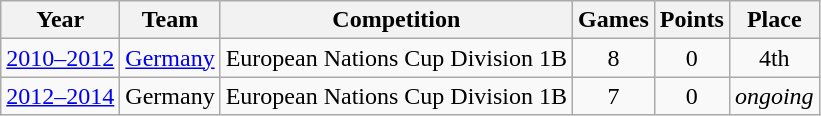<table class="wikitable">
<tr>
<th>Year</th>
<th>Team</th>
<th>Competition</th>
<th>Games</th>
<th>Points</th>
<th>Place</th>
</tr>
<tr align="center">
<td><a href='#'>2010–2012</a></td>
<td><a href='#'>Germany</a></td>
<td>European Nations Cup Division 1B</td>
<td>8</td>
<td>0</td>
<td>4th</td>
</tr>
<tr align="center">
<td><a href='#'>2012–2014</a></td>
<td>Germany</td>
<td>European Nations Cup Division 1B</td>
<td>7</td>
<td>0</td>
<td><em>ongoing</em></td>
</tr>
</table>
